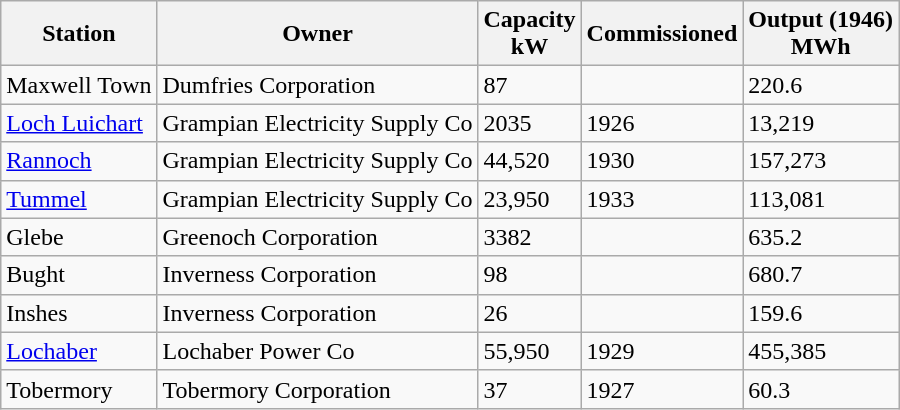<table class="wikitable sortable">
<tr>
<th>Station</th>
<th>Owner</th>
<th>Capacity<br>kW</th>
<th>Commissioned</th>
<th>Output (1946)<br>MWh</th>
</tr>
<tr>
<td>Maxwell Town</td>
<td>Dumfries Corporation</td>
<td>87</td>
<td></td>
<td>220.6</td>
</tr>
<tr>
<td><a href='#'>Loch Luichart</a></td>
<td>Grampian Electricity Supply Co</td>
<td>2035</td>
<td>1926</td>
<td>13,219</td>
</tr>
<tr>
<td><a href='#'>Rannoch</a></td>
<td>Grampian Electricity Supply Co</td>
<td>44,520</td>
<td>1930</td>
<td>157,273</td>
</tr>
<tr>
<td><a href='#'>Tummel</a></td>
<td>Grampian Electricity Supply Co</td>
<td>23,950</td>
<td>1933</td>
<td>113,081</td>
</tr>
<tr>
<td>Glebe</td>
<td>Greenoch Corporation</td>
<td>3382</td>
<td></td>
<td>635.2</td>
</tr>
<tr>
<td>Bught</td>
<td>Inverness Corporation</td>
<td>98</td>
<td></td>
<td>680.7</td>
</tr>
<tr>
<td>Inshes</td>
<td>Inverness Corporation</td>
<td>26</td>
<td></td>
<td>159.6</td>
</tr>
<tr>
<td><a href='#'>Lochaber</a></td>
<td>Lochaber Power Co</td>
<td>55,950</td>
<td>1929</td>
<td>455,385</td>
</tr>
<tr>
<td>Tobermory</td>
<td>Tobermory Corporation</td>
<td>37</td>
<td>1927</td>
<td>60.3</td>
</tr>
</table>
